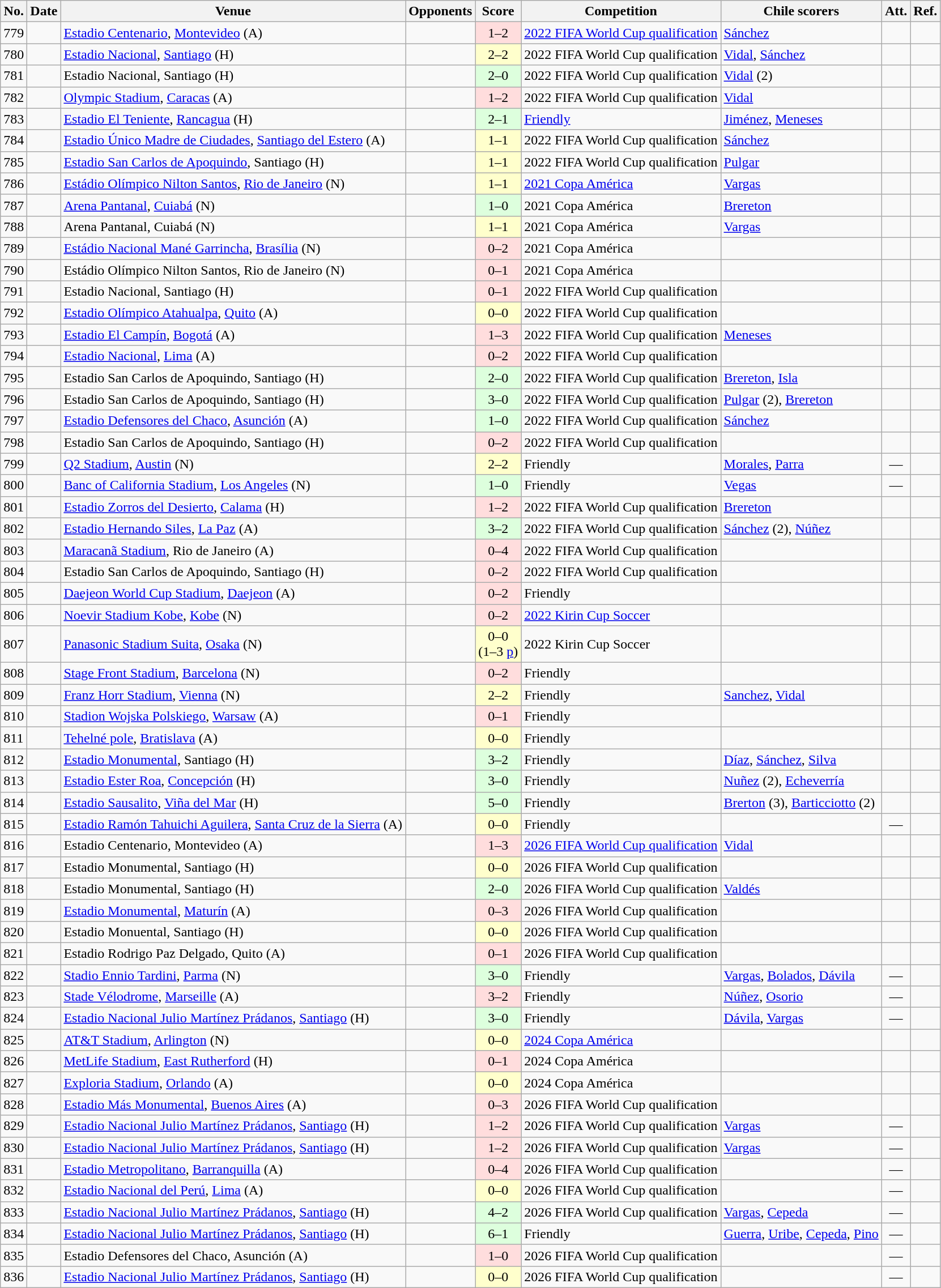<table class="wikitable sortable">
<tr>
<th>No.</th>
<th>Date</th>
<th>Venue</th>
<th>Opponents</th>
<th>Score</th>
<th>Competition</th>
<th class=unsortable>Chile scorers</th>
<th>Att.</th>
<th class=unsortable>Ref.</th>
</tr>
<tr>
<td>779</td>
<td></td>
<td><a href='#'>Estadio Centenario</a>, <a href='#'>Montevideo</a> (A)</td>
<td></td>
<td align=center bgcolor=#ffdddd>1–2</td>
<td><a href='#'>2022 FIFA World Cup qualification</a></td>
<td><a href='#'>Sánchez</a></td>
<td align=center></td>
<td></td>
</tr>
<tr>
<td>780</td>
<td></td>
<td><a href='#'>Estadio Nacional</a>, <a href='#'>Santiago</a> (H)</td>
<td></td>
<td align=center bgcolor=#ffffcc>2–2</td>
<td>2022 FIFA World Cup qualification</td>
<td><a href='#'>Vidal</a>, <a href='#'>Sánchez</a></td>
<td align=center></td>
<td></td>
</tr>
<tr>
<td>781</td>
<td></td>
<td>Estadio Nacional, Santiago (H)</td>
<td></td>
<td align=center bgcolor=#ddffdd>2–0</td>
<td>2022 FIFA World Cup qualification</td>
<td><a href='#'>Vidal</a> (2)</td>
<td align=center></td>
<td></td>
</tr>
<tr>
<td>782</td>
<td></td>
<td><a href='#'>Olympic Stadium</a>, <a href='#'>Caracas</a> (A)</td>
<td></td>
<td align=center bgcolor=#ffdddd>1–2</td>
<td>2022 FIFA World Cup qualification</td>
<td><a href='#'>Vidal</a></td>
<td align=center></td>
<td></td>
</tr>
<tr>
<td>783</td>
<td></td>
<td><a href='#'>Estadio El Teniente</a>, <a href='#'>Rancagua</a> (H)</td>
<td></td>
<td align=center bgcolor=#ddffdd>2–1</td>
<td><a href='#'>Friendly</a></td>
<td><a href='#'>Jiménez</a>, <a href='#'>Meneses</a></td>
<td align=center></td>
<td></td>
</tr>
<tr>
<td>784</td>
<td></td>
<td><a href='#'>Estadio Único Madre de Ciudades</a>, <a href='#'>Santiago del Estero</a> (A)</td>
<td></td>
<td align=center bgcolor=#ffffcc>1–1</td>
<td>2022 FIFA World Cup qualification</td>
<td><a href='#'>Sánchez</a></td>
<td align=center></td>
<td></td>
</tr>
<tr>
<td>785</td>
<td></td>
<td><a href='#'>Estadio San Carlos de Apoquindo</a>, Santiago (H)</td>
<td></td>
<td align=center bgcolor=#ffffcc>1–1</td>
<td>2022 FIFA World Cup qualification</td>
<td><a href='#'>Pulgar</a></td>
<td align=center></td>
<td></td>
</tr>
<tr>
<td>786</td>
<td></td>
<td><a href='#'>Estádio Olímpico Nilton Santos</a>, <a href='#'>Rio de Janeiro</a> (N)</td>
<td></td>
<td align=center bgcolor=#ffffcc>1–1</td>
<td><a href='#'>2021 Copa América</a></td>
<td><a href='#'>Vargas</a></td>
<td align=center></td>
<td></td>
</tr>
<tr>
<td>787</td>
<td></td>
<td><a href='#'>Arena Pantanal</a>, <a href='#'>Cuiabá</a> (N)</td>
<td></td>
<td align=center bgcolor=#ddffdd>1–0</td>
<td>2021 Copa América</td>
<td><a href='#'>Brereton</a></td>
<td align=center></td>
<td></td>
</tr>
<tr>
<td>788</td>
<td></td>
<td>Arena Pantanal, Cuiabá (N)</td>
<td></td>
<td align=center bgcolor=#ffffcc>1–1</td>
<td>2021 Copa América</td>
<td><a href='#'>Vargas</a></td>
<td align=center></td>
<td></td>
</tr>
<tr>
<td>789</td>
<td></td>
<td><a href='#'>Estádio Nacional Mané Garrincha</a>, <a href='#'>Brasília</a> (N)</td>
<td></td>
<td align=center bgcolor=#ffdddd>0–2</td>
<td>2021 Copa América</td>
<td></td>
<td align=center></td>
<td></td>
</tr>
<tr>
<td>790</td>
<td></td>
<td>Estádio Olímpico Nilton Santos, Rio de Janeiro (N)</td>
<td></td>
<td align=center bgcolor=#ffdddd>0–1</td>
<td>2021 Copa América</td>
<td></td>
<td align=center></td>
<td></td>
</tr>
<tr>
<td>791</td>
<td></td>
<td>Estadio Nacional, Santiago (H)</td>
<td></td>
<td align=center bgcolor=#ffdddd>0–1</td>
<td>2022 FIFA World Cup qualification</td>
<td></td>
<td align=center></td>
<td></td>
</tr>
<tr>
<td>792</td>
<td></td>
<td><a href='#'>Estadio Olímpico Atahualpa</a>, <a href='#'>Quito</a> (A)</td>
<td></td>
<td align=center bgcolor=#ffffcc>0–0</td>
<td>2022 FIFA World Cup qualification</td>
<td></td>
<td align=center></td>
<td></td>
</tr>
<tr>
<td>793</td>
<td></td>
<td><a href='#'>Estadio El Campín</a>, <a href='#'>Bogotá</a> (A)</td>
<td></td>
<td align=center bgcolor=#ffdddd>1–3</td>
<td>2022 FIFA World Cup qualification</td>
<td><a href='#'>Meneses</a></td>
<td align=center></td>
<td></td>
</tr>
<tr>
<td>794</td>
<td></td>
<td><a href='#'>Estadio Nacional</a>, <a href='#'>Lima</a> (A)</td>
<td></td>
<td align=center bgcolor=#ffdddd>0–2</td>
<td>2022 FIFA World Cup qualification</td>
<td></td>
<td align=center></td>
<td></td>
</tr>
<tr>
<td>795</td>
<td></td>
<td>Estadio San Carlos de Apoquindo, Santiago (H)</td>
<td></td>
<td align=center bgcolor=#ddffdd>2–0</td>
<td>2022 FIFA World Cup qualification</td>
<td><a href='#'>Brereton</a>, <a href='#'>Isla</a></td>
<td align=center></td>
<td></td>
</tr>
<tr>
<td>796</td>
<td></td>
<td>Estadio San Carlos de Apoquindo, Santiago (H)</td>
<td></td>
<td align=center bgcolor=#ddffdd>3–0</td>
<td>2022 FIFA World Cup qualification</td>
<td><a href='#'>Pulgar</a> (2), <a href='#'>Brereton</a></td>
<td align=center></td>
<td></td>
</tr>
<tr>
<td>797</td>
<td></td>
<td><a href='#'>Estadio Defensores del Chaco</a>, <a href='#'>Asunción</a> (A)</td>
<td></td>
<td align=center bgcolor=#ddffdd>1–0</td>
<td>2022 FIFA World Cup qualification</td>
<td><a href='#'>Sánchez</a></td>
<td align=center></td>
<td></td>
</tr>
<tr>
<td>798</td>
<td></td>
<td>Estadio San Carlos de Apoquindo, Santiago (H)</td>
<td></td>
<td align=center bgcolor=#ffdddd>0–2</td>
<td>2022 FIFA World Cup qualification</td>
<td></td>
<td align=center></td>
<td></td>
</tr>
<tr>
<td>799</td>
<td></td>
<td><a href='#'>Q2 Stadium</a>, <a href='#'>Austin</a> (N)</td>
<td></td>
<td align=center bgcolor=#ffffcc>2–2</td>
<td>Friendly</td>
<td><a href='#'>Morales</a>, <a href='#'>Parra</a></td>
<td align=center>—</td>
<td></td>
</tr>
<tr>
<td>800</td>
<td></td>
<td><a href='#'>Banc of California Stadium</a>, <a href='#'>Los Angeles</a> (N)</td>
<td></td>
<td align=center bgcolor=#ddffdd>1–0</td>
<td>Friendly</td>
<td><a href='#'>Vegas</a></td>
<td align=center>—</td>
<td></td>
</tr>
<tr>
<td>801</td>
<td></td>
<td><a href='#'>Estadio Zorros del Desierto</a>, <a href='#'>Calama</a> (H)</td>
<td></td>
<td align=center bgcolor=#ffdddd>1–2</td>
<td>2022 FIFA World Cup qualification</td>
<td><a href='#'>Brereton</a></td>
<td align=center></td>
<td></td>
</tr>
<tr>
<td>802</td>
<td></td>
<td><a href='#'>Estadio Hernando Siles</a>, <a href='#'>La Paz</a> (A)</td>
<td></td>
<td align=center bgcolor=#ddffdd>3–2</td>
<td>2022 FIFA World Cup qualification</td>
<td><a href='#'>Sánchez</a> (2), <a href='#'>Núñez</a></td>
<td align=center></td>
<td></td>
</tr>
<tr>
<td>803</td>
<td></td>
<td><a href='#'>Maracanã Stadium</a>, Rio de Janeiro (A)</td>
<td></td>
<td align=center bgcolor=#ffdddd>0–4</td>
<td>2022 FIFA World Cup qualification</td>
<td></td>
<td align=center></td>
<td></td>
</tr>
<tr>
<td>804</td>
<td></td>
<td>Estadio San Carlos de Apoquindo, Santiago (H)</td>
<td></td>
<td align=center bgcolor=#ffdddd>0–2</td>
<td>2022 FIFA World Cup qualification</td>
<td></td>
<td align=center></td>
<td></td>
</tr>
<tr>
<td>805</td>
<td></td>
<td><a href='#'>Daejeon World Cup Stadium</a>, <a href='#'>Daejeon</a> (A)</td>
<td></td>
<td align=center bgcolor=#ffdddd>0–2</td>
<td>Friendly</td>
<td></td>
<td align=center></td>
<td></td>
</tr>
<tr>
<td>806</td>
<td></td>
<td><a href='#'>Noevir Stadium Kobe</a>, <a href='#'>Kobe</a> (N)</td>
<td></td>
<td align=center bgcolor=#ffdddd>0–2</td>
<td><a href='#'>2022 Kirin Cup Soccer</a></td>
<td></td>
<td align=center></td>
<td></td>
</tr>
<tr>
<td>807</td>
<td></td>
<td><a href='#'>Panasonic Stadium Suita</a>, <a href='#'>Osaka</a> (N)</td>
<td></td>
<td align=center bgcolor=#ffffcc>0–0<br>(1–3 <a href='#'>p</a>)</td>
<td>2022 Kirin Cup Soccer</td>
<td></td>
<td align=center></td>
<td></td>
</tr>
<tr>
<td>808</td>
<td></td>
<td><a href='#'>Stage Front Stadium</a>, <a href='#'>Barcelona</a> (N)</td>
<td></td>
<td align=center bgcolor=#ffdddd>0–2</td>
<td>Friendly</td>
<td></td>
<td align=center></td>
<td></td>
</tr>
<tr>
<td>809</td>
<td></td>
<td><a href='#'>Franz Horr Stadium</a>, <a href='#'>Vienna</a> (N)</td>
<td></td>
<td align=center bgcolor=#ffffcc>2–2</td>
<td>Friendly</td>
<td><a href='#'>Sanchez</a>, <a href='#'>Vidal</a></td>
<td align=center></td>
<td></td>
</tr>
<tr>
<td>810</td>
<td></td>
<td><a href='#'>Stadion Wojska Polskiego</a>, <a href='#'>Warsaw</a> (A)</td>
<td></td>
<td align=center bgcolor=#ffdddd>0–1</td>
<td>Friendly</td>
<td></td>
<td align=center></td>
<td></td>
</tr>
<tr>
<td>811</td>
<td></td>
<td><a href='#'>Tehelné pole</a>, <a href='#'>Bratislava</a> (A)</td>
<td></td>
<td align=center bgcolor=#ffffcc>0–0</td>
<td>Friendly</td>
<td></td>
<td align=center></td>
<td></td>
</tr>
<tr>
<td>812</td>
<td></td>
<td><a href='#'>Estadio Monumental</a>, Santiago (H)</td>
<td></td>
<td align=center bgcolor=#ddffdd>3–2</td>
<td>Friendly</td>
<td><a href='#'>Díaz</a>, <a href='#'>Sánchez</a>, <a href='#'>Silva</a></td>
<td align=center></td>
<td></td>
</tr>
<tr>
<td>813</td>
<td></td>
<td><a href='#'>Estadio Ester Roa</a>, <a href='#'>Concepción</a> (H)</td>
<td></td>
<td align=center bgcolor=#ddffdd>3–0</td>
<td>Friendly</td>
<td><a href='#'>Nuñez</a> (2), <a href='#'>Echeverría</a></td>
<td align=center></td>
<td></td>
</tr>
<tr>
<td>814</td>
<td></td>
<td><a href='#'>Estadio Sausalito</a>, <a href='#'>Viña del Mar</a> (H)</td>
<td></td>
<td align=center bgcolor=#ddffdd>5–0</td>
<td>Friendly</td>
<td><a href='#'>Brerton</a> (3), <a href='#'>Barticciotto</a> (2)</td>
<td align=center></td>
<td></td>
</tr>
<tr>
<td>815</td>
<td></td>
<td><a href='#'>Estadio Ramón Tahuichi Aguilera</a>, <a href='#'>Santa Cruz de la Sierra</a> (A)</td>
<td></td>
<td align=center bgcolor=#ffffcc>0–0</td>
<td>Friendly</td>
<td></td>
<td align=center>—</td>
<td></td>
</tr>
<tr>
<td>816</td>
<td></td>
<td>Estadio Centenario, Montevideo (A)</td>
<td></td>
<td align=center bgcolor=#ffdddd>1–3</td>
<td><a href='#'>2026 FIFA World Cup qualification</a></td>
<td><a href='#'>Vidal</a></td>
<td align=center></td>
<td></td>
</tr>
<tr>
<td>817</td>
<td></td>
<td>Estadio Monumental, Santiago (H)</td>
<td></td>
<td align=center bgcolor=#ffffcc>0–0</td>
<td>2026 FIFA World Cup qualification</td>
<td></td>
<td align=center></td>
<td></td>
</tr>
<tr>
<td>818</td>
<td></td>
<td>Estadio Monumental, Santiago (H)</td>
<td></td>
<td align=center bgcolor=#ddffdd>2–0</td>
<td>2026 FIFA World Cup qualification</td>
<td><a href='#'>Valdés</a></td>
<td align=center></td>
<td></td>
</tr>
<tr>
<td>819</td>
<td></td>
<td><a href='#'>Estadio Monumental</a>, <a href='#'>Maturín</a> (A)</td>
<td></td>
<td align=center bgcolor=#ffdddd>0–3</td>
<td>2026 FIFA World Cup qualification</td>
<td></td>
<td align=center></td>
<td></td>
</tr>
<tr>
<td>820</td>
<td></td>
<td>Estadio Monuental, Santiago (H)</td>
<td></td>
<td align=center bgcolor=#ffffcc>0–0</td>
<td>2026 FIFA World Cup qualification</td>
<td></td>
<td align=center></td>
<td></td>
</tr>
<tr>
<td>821</td>
<td></td>
<td>Estadio Rodrigo Paz Delgado, Quito (A)</td>
<td></td>
<td align=center bgcolor=#ffdddd>0–1</td>
<td>2026 FIFA World Cup qualification</td>
<td></td>
<td align=center></td>
<td></td>
</tr>
<tr>
<td>822</td>
<td></td>
<td><a href='#'>Stadio Ennio Tardini</a>, <a href='#'>Parma</a> (N)</td>
<td></td>
<td align=center bgcolor=#ddffdd>3–0</td>
<td>Friendly</td>
<td><a href='#'>Vargas</a>, <a href='#'>Bolados</a>, <a href='#'>Dávila</a></td>
<td align=center>—</td>
<td></td>
</tr>
<tr>
<td>823</td>
<td></td>
<td><a href='#'>Stade Vélodrome</a>, <a href='#'>Marseille</a> (A)</td>
<td></td>
<td align=center bgcolor=ffdddd>3–2</td>
<td>Friendly</td>
<td><a href='#'>Núñez</a>, <a href='#'>Osorio</a></td>
<td align=center>—</td>
<td></td>
</tr>
<tr>
<td>824</td>
<td></td>
<td><a href='#'>Estadio Nacional Julio Martínez Prádanos</a>, <a href='#'>Santiago</a> (H)</td>
<td></td>
<td align=center bgcolor=#ddffdd>3–0</td>
<td>Friendly</td>
<td><a href='#'>Dávila</a>, <a href='#'>Vargas</a></td>
<td align=center>—</td>
<td></td>
</tr>
<tr>
<td>825</td>
<td></td>
<td><a href='#'>AT&T Stadium</a>, <a href='#'>Arlington</a> (N)</td>
<td></td>
<td align=center bgcolor=#ffffcc>0–0</td>
<td><a href='#'>2024 Copa América</a></td>
<td></td>
<td align=center></td>
<td></td>
</tr>
<tr>
<td>826</td>
<td></td>
<td><a href='#'>MetLife Stadium</a>, <a href='#'>East Rutherford</a> (H)</td>
<td></td>
<td align=center bgcolor=#ffdddd>0–1</td>
<td>2024 Copa América</td>
<td></td>
<td align=center></td>
<td></td>
</tr>
<tr>
<td>827</td>
<td></td>
<td><a href='#'>Exploria Stadium</a>, <a href='#'>Orlando</a> (A)</td>
<td></td>
<td align=center bgcolor=#ffffcc>0–0</td>
<td>2024 Copa América</td>
<td></td>
<td align=center></td>
<td></td>
</tr>
<tr>
<td>828</td>
<td></td>
<td><a href='#'>Estadio Más Monumental</a>, <a href='#'>Buenos Aires</a> (A)</td>
<td></td>
<td align=center bgcolor=#ffdddd>0–3</td>
<td>2026 FIFA World Cup qualification</td>
<td></td>
<td align=center></td>
<td></td>
</tr>
<tr>
<td>829</td>
<td></td>
<td><a href='#'>Estadio Nacional Julio Martínez Prádanos</a>, <a href='#'>Santiago</a> (H)</td>
<td></td>
<td align=center bgcolor=#ffdddd>1–2</td>
<td>2026 FIFA World Cup qualification</td>
<td><a href='#'>Vargas</a></td>
<td align=center>—</td>
<td></td>
</tr>
<tr>
<td>830</td>
<td></td>
<td><a href='#'>Estadio Nacional Julio Martínez Prádanos</a>, <a href='#'>Santiago</a> (H)</td>
<td></td>
<td align=center bgcolor=#ffdddd>1–2</td>
<td>2026 FIFA World Cup qualification</td>
<td><a href='#'>Vargas</a></td>
<td align=center>—</td>
<td></td>
</tr>
<tr>
<td>831</td>
<td></td>
<td><a href='#'>Estadio Metropolitano</a>, <a href='#'>Barranquilla</a> (A)</td>
<td></td>
<td align=center bgcolor=#ffdddd>0–4</td>
<td>2026 FIFA World Cup qualification</td>
<td></td>
<td align=center>—</td>
<td></td>
</tr>
<tr>
<td>832</td>
<td></td>
<td><a href='#'>Estadio Nacional del Perú</a>, <a href='#'>Lima</a> (A)</td>
<td></td>
<td align=center bgcolor=#ffffcc>0–0</td>
<td>2026 FIFA World Cup qualification</td>
<td></td>
<td align=center>—</td>
<td></td>
</tr>
<tr>
<td>833</td>
<td></td>
<td><a href='#'>Estadio Nacional Julio Martínez Prádanos</a>, <a href='#'>Santiago</a> (H)</td>
<td></td>
<td align=center bgcolor=#ddffdd>4–2</td>
<td>2026 FIFA World Cup qualification</td>
<td><a href='#'>Vargas</a>, <a href='#'>Cepeda</a></td>
<td align=center>—</td>
<td></td>
</tr>
<tr>
<td>834</td>
<td></td>
<td><a href='#'>Estadio Nacional Julio Martínez Prádanos</a>, <a href='#'>Santiago</a> (H)</td>
<td></td>
<td align=center bgcolor=#ddffdd>6–1</td>
<td>Friendly</td>
<td><a href='#'>Guerra</a>, <a href='#'>Uribe</a>, <a href='#'>Cepeda</a>, <a href='#'>Pino</a></td>
<td align=center>—</td>
<td></td>
</tr>
<tr>
<td>835</td>
<td></td>
<td>Estadio Defensores del Chaco, Asunción (A)</td>
<td></td>
<td align=center bgcolor=#ffdddd>1–0</td>
<td>2026 FIFA World Cup qualification</td>
<td></td>
<td align=center>—</td>
<td></td>
</tr>
<tr>
<td>836</td>
<td></td>
<td><a href='#'>Estadio Nacional Julio Martínez Prádanos</a>, <a href='#'>Santiago</a> (H)</td>
<td></td>
<td align=center bgcolor=#ffffcc>0–0</td>
<td>2026 FIFA World Cup qualification</td>
<td></td>
<td align=center>—</td>
<td></td>
</tr>
</table>
